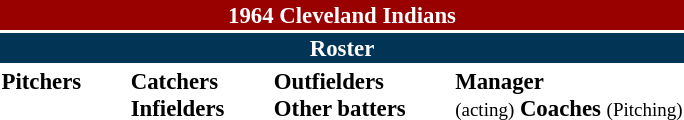<table class="toccolours" style="font-size: 95%;">
<tr>
<th colspan="10" style="background-color: #990000; color: white; text-align: center;">1964 Cleveland Indians</th>
</tr>
<tr>
<td colspan="10" style="background-color: #023456; color: white; text-align: center;"><strong>Roster</strong></td>
</tr>
<tr>
<td valign="top"><strong>Pitchers</strong><br>













</td>
<td width="25px"></td>
<td valign="top"><strong>Catchers</strong><br>


<strong>Infielders</strong>








</td>
<td width="25px"></td>
<td valign="top"><strong>Outfielders</strong><br>








<strong>Other batters</strong>

</td>
<td width="25px"></td>
<td valign="top"><strong>Manager</strong><br> <small>(acting)</small>

<strong>Coaches</strong>



 <small>(Pitching)</small></td>
</tr>
</table>
